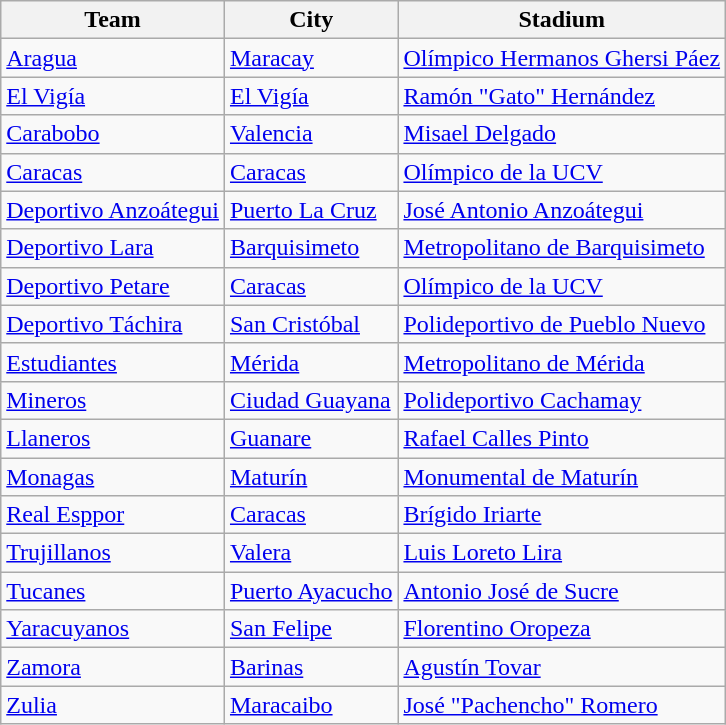<table class="wikitable sortable">
<tr>
<th>Team</th>
<th>City</th>
<th>Stadium</th>
</tr>
<tr>
<td><a href='#'>Aragua</a></td>
<td><a href='#'>Maracay</a></td>
<td><a href='#'>Olímpico Hermanos Ghersi Páez</a></td>
</tr>
<tr>
<td><a href='#'>El Vigía</a></td>
<td><a href='#'>El Vigía</a></td>
<td><a href='#'>Ramón "Gato" Hernández</a></td>
</tr>
<tr>
<td><a href='#'>Carabobo</a></td>
<td><a href='#'>Valencia</a></td>
<td><a href='#'>Misael Delgado</a></td>
</tr>
<tr>
<td><a href='#'>Caracas</a></td>
<td><a href='#'>Caracas</a></td>
<td><a href='#'>Olímpico de la UCV</a></td>
</tr>
<tr>
<td><a href='#'>Deportivo Anzoátegui</a></td>
<td><a href='#'>Puerto La Cruz</a></td>
<td><a href='#'>José Antonio Anzoátegui</a></td>
</tr>
<tr>
<td><a href='#'>Deportivo Lara</a></td>
<td><a href='#'>Barquisimeto</a></td>
<td><a href='#'>Metropolitano de Barquisimeto</a></td>
</tr>
<tr>
<td><a href='#'>Deportivo Petare</a></td>
<td><a href='#'>Caracas</a></td>
<td><a href='#'>Olímpico de la UCV</a></td>
</tr>
<tr>
<td><a href='#'>Deportivo Táchira</a></td>
<td><a href='#'>San Cristóbal</a></td>
<td><a href='#'>Polideportivo de Pueblo Nuevo</a></td>
</tr>
<tr>
<td><a href='#'>Estudiantes</a></td>
<td><a href='#'>Mérida</a></td>
<td><a href='#'>Metropolitano de Mérida</a></td>
</tr>
<tr>
<td><a href='#'>Mineros</a></td>
<td><a href='#'>Ciudad Guayana</a></td>
<td><a href='#'>Polideportivo Cachamay</a></td>
</tr>
<tr>
<td><a href='#'>Llaneros</a></td>
<td><a href='#'>Guanare</a></td>
<td><a href='#'>Rafael Calles Pinto</a></td>
</tr>
<tr>
<td><a href='#'>Monagas</a></td>
<td><a href='#'>Maturín</a></td>
<td><a href='#'>Monumental de Maturín</a></td>
</tr>
<tr>
<td><a href='#'>Real Esppor</a></td>
<td><a href='#'>Caracas</a></td>
<td><a href='#'>Brígido Iriarte</a></td>
</tr>
<tr>
<td><a href='#'>Trujillanos</a></td>
<td><a href='#'>Valera</a></td>
<td><a href='#'>Luis Loreto Lira</a></td>
</tr>
<tr>
<td><a href='#'>Tucanes</a></td>
<td><a href='#'>Puerto Ayacucho</a></td>
<td><a href='#'>Antonio José de Sucre</a></td>
</tr>
<tr>
<td><a href='#'>Yaracuyanos</a></td>
<td><a href='#'>San Felipe</a></td>
<td><a href='#'>Florentino Oropeza</a></td>
</tr>
<tr>
<td><a href='#'>Zamora</a></td>
<td><a href='#'>Barinas</a></td>
<td><a href='#'>Agustín Tovar</a></td>
</tr>
<tr>
<td><a href='#'>Zulia</a></td>
<td><a href='#'>Maracaibo</a></td>
<td><a href='#'>José "Pachencho" Romero</a></td>
</tr>
</table>
